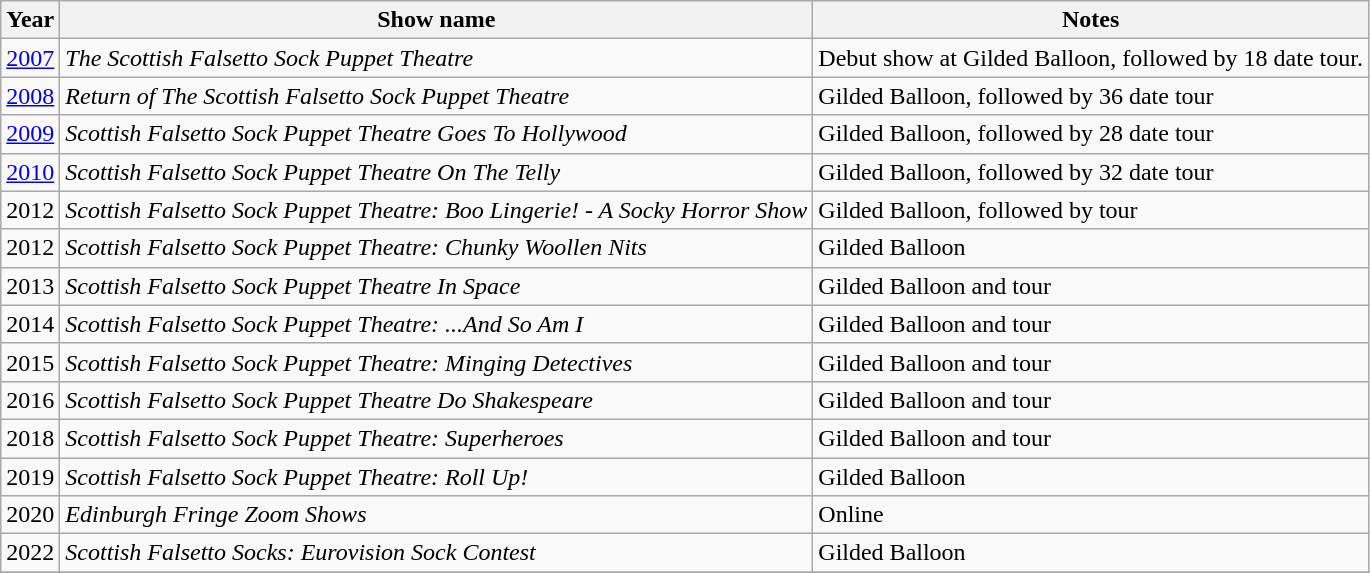<table class="wikitable" border="1">
<tr>
<th>Year</th>
<th>Show name</th>
<th>Notes</th>
</tr>
<tr>
<td><a href='#'>2007</a></td>
<td><em>The Scottish Falsetto Sock Puppet Theatre</em></td>
<td>Debut show at Gilded Balloon, followed by 18 date tour.</td>
</tr>
<tr>
<td><a href='#'>2008</a></td>
<td><em>Return of The Scottish Falsetto Sock Puppet Theatre</em> </td>
<td>Gilded Balloon, followed by 36 date tour</td>
</tr>
<tr>
<td><a href='#'>2009</a></td>
<td><em>Scottish Falsetto Sock Puppet Theatre Goes To Hollywood</em> </td>
<td>Gilded Balloon, followed by 28 date tour</td>
</tr>
<tr>
<td><a href='#'>2010</a></td>
<td><em>Scottish Falsetto Sock Puppet Theatre On The Telly</em></td>
<td>Gilded Balloon, followed by 32 date tour</td>
</tr>
<tr>
<td>2012</td>
<td><em>Scottish Falsetto Sock Puppet Theatre: Boo Lingerie! - A Socky Horror Show</em></td>
<td>Gilded Balloon, followed by tour</td>
</tr>
<tr>
<td>2012</td>
<td><em>Scottish Falsetto Sock Puppet Theatre: Chunky Woollen Nits</em></td>
<td>Gilded Balloon</td>
</tr>
<tr>
<td>2013</td>
<td><em>Scottish Falsetto Sock Puppet Theatre In Space</em></td>
<td>Gilded Balloon and tour</td>
</tr>
<tr>
<td>2014</td>
<td><em>Scottish Falsetto Sock Puppet Theatre: ...And So Am I</em></td>
<td>Gilded Balloon and tour</td>
</tr>
<tr>
<td>2015</td>
<td><em>Scottish Falsetto Sock Puppet Theatre: Minging Detectives</em></td>
<td>Gilded Balloon and tour</td>
</tr>
<tr>
<td>2016</td>
<td><em>Scottish Falsetto Sock Puppet Theatre Do Shakespeare</em></td>
<td>Gilded Balloon and tour</td>
</tr>
<tr>
<td>2018</td>
<td><em>Scottish Falsetto Sock Puppet Theatre: Superheroes</em></td>
<td>Gilded Balloon and tour</td>
</tr>
<tr>
<td>2019</td>
<td><em>Scottish Falsetto Sock Puppet Theatre: Roll Up!</em></td>
<td>Gilded Balloon</td>
</tr>
<tr>
<td>2020</td>
<td><em>Edinburgh Fringe Zoom Shows</em></td>
<td>Online</td>
</tr>
<tr>
<td>2022</td>
<td><em>Scottish Falsetto Socks: Eurovision Sock Contest</em></td>
<td>Gilded Balloon</td>
</tr>
<tr>
</tr>
</table>
